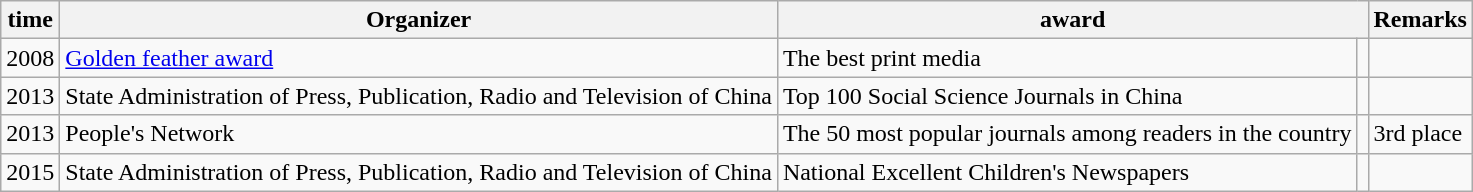<table class="wikitable">
<tr>
<th>time</th>
<th>Organizer</th>
<th colspan="2">award</th>
<th>Remarks</th>
</tr>
<tr>
<td>2008</td>
<td><a href='#'>Golden feather award</a></td>
<td>The best print media</td>
<td></td>
</tr>
<tr>
<td>2013</td>
<td>State Administration of Press, Publication, Radio and Television of China</td>
<td>Top 100 Social Science Journals in China</td>
<td></td>
<td></td>
</tr>
<tr>
<td>2013</td>
<td>People's Network</td>
<td>The 50 most popular journals among readers in the country</td>
<td></td>
<td>3rd place</td>
</tr>
<tr>
<td>2015</td>
<td>State Administration of Press, Publication, Radio and Television of China</td>
<td>National Excellent Children's Newspapers</td>
<td></td>
<td></td>
</tr>
</table>
